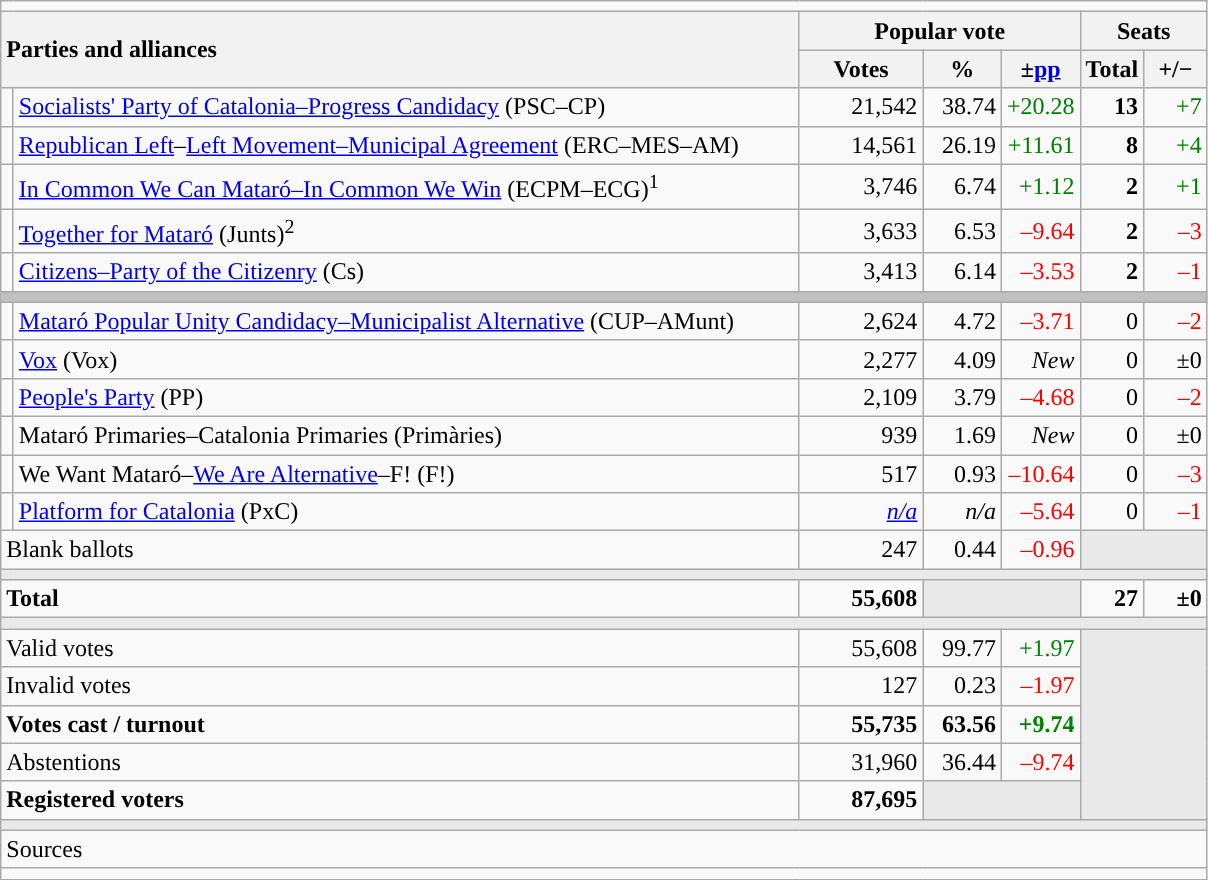<table class="wikitable" style="text-align:right;">
<tr>
<td colspan="7"></td>
</tr>
<tr>
<th style="text-align:left;" rowspan="2" colspan="2" width="525">Parties and alliances</th>
<th colspan="3">Popular vote</th>
<th colspan="2">Seats</th>
</tr>
<tr>
<th width="75">Votes</th>
<th width="45">%</th>
<th width="45">±<a href='#'>pp</a></th>
<th width="35">Total</th>
<th width="35">+/−</th>
</tr>
<tr>
<td width="1" style="color:inherit;background:"></td>
<td align="left"><a href='#'>Socialists' Party of Catalonia–Progress Candidacy</a> (PSC–CP)</td>
<td>21,542</td>
<td>38.74</td>
<td style="color:green;">+20.28</td>
<td><strong>13</strong></td>
<td style="color:green;">+7</td>
</tr>
<tr>
<td style="color:inherit;background:"></td>
<td align="left"><a href='#'>Republican Left</a>–<a href='#'>Left Movement–Municipal Agreement</a> (ERC–MES–AM)</td>
<td>14,561</td>
<td>26.19</td>
<td style="color:green;">+11.61</td>
<td><strong>8</strong></td>
<td style="color:green;">+4</td>
</tr>
<tr>
<td style="color:inherit;background:"></td>
<td align="left"><a href='#'>In Common We Can Mataró–In Common We Win</a> (ECPM–ECG)<sup>1</sup></td>
<td>3,746</td>
<td>6.74</td>
<td style="color:green;">+1.12</td>
<td><strong>2</strong></td>
<td style="color:green;">+1</td>
</tr>
<tr>
<td style="color:inherit;background:"></td>
<td align="left"><a href='#'>Together for Mataró</a> (Junts)<sup>2</sup></td>
<td>3,633</td>
<td>6.53</td>
<td style="color:red;">–9.64</td>
<td><strong>2</strong></td>
<td style="color:red;">–3</td>
</tr>
<tr>
<td style="color:inherit;background:"></td>
<td align="left"><a href='#'>Citizens–Party of the Citizenry</a> (Cs)</td>
<td>3,413</td>
<td>6.14</td>
<td style="color:red;">–3.53</td>
<td><strong>2</strong></td>
<td style="color:red;">–1</td>
</tr>
<tr>
<td colspan="7" bgcolor="#C0C0C0"></td>
</tr>
<tr>
<td style="color:inherit;background:"></td>
<td align="left"><a href='#'>Mataró Popular Unity Candidacy–Municipalist Alternative</a> (CUP–AMunt)</td>
<td>2,624</td>
<td>4.72</td>
<td style="color:red;">–3.71</td>
<td>0</td>
<td style="color:red;">–2</td>
</tr>
<tr>
<td style="color:inherit;background:"></td>
<td align="left"><a href='#'>Vox</a> (Vox)</td>
<td>2,277</td>
<td>4.09</td>
<td><em>New</em></td>
<td>0</td>
<td>±0</td>
</tr>
<tr>
<td style="color:inherit;background:"></td>
<td align="left"><a href='#'>People's Party</a> (PP)</td>
<td>2,109</td>
<td>3.79</td>
<td style="color:red;">–4.68</td>
<td>0</td>
<td style="color:red;">–2</td>
</tr>
<tr>
<td style="color:inherit;background:"></td>
<td align="left">Mataró Primaries–Catalonia Primaries (Primàries)</td>
<td>939</td>
<td>1.69</td>
<td><em>New</em></td>
<td>0</td>
<td>±0</td>
</tr>
<tr>
<td style="color:inherit;background:"></td>
<td align="left">We Want Mataró–<a href='#'>We Are Alternative</a>–F! (F!)</td>
<td>517</td>
<td>0.93</td>
<td style="color:red;">–10.64</td>
<td>0</td>
<td style="color:red;">–3</td>
</tr>
<tr>
<td style="color:inherit;background:"></td>
<td align="left"><a href='#'>Platform for Catalonia</a> (PxC)</td>
<td><em><a href='#'>n/a</a></em></td>
<td><em>n/a</em></td>
<td style="color:red;">–5.64</td>
<td>0</td>
<td style="color:red;">–1</td>
</tr>
<tr>
<td align="left" colspan="2">Blank ballots</td>
<td>247</td>
<td>0.44</td>
<td style="color:red;">–0.96</td>
<td bgcolor="#E9E9E9" colspan="2"></td>
</tr>
<tr>
<td colspan="7" bgcolor="#E9E9E9"></td>
</tr>
<tr style="font-weight:bold;">
<td align="left" colspan="2">Total</td>
<td>55,608</td>
<td bgcolor="#E9E9E9" colspan="2"></td>
<td>27</td>
<td>±0</td>
</tr>
<tr>
<td colspan="7" bgcolor="#E9E9E9"></td>
</tr>
<tr>
<td align="left" colspan="2">Valid votes</td>
<td>55,608</td>
<td>99.77</td>
<td style="color:green;">+1.97</td>
<td bgcolor="#E9E9E9" colspan="2" rowspan="5"></td>
</tr>
<tr>
<td align="left" colspan="2">Invalid votes</td>
<td>127</td>
<td>0.23</td>
<td style="color:red;">–1.97</td>
</tr>
<tr style="font-weight:bold;">
<td align="left" colspan="2">Votes cast / turnout</td>
<td>55,735</td>
<td>63.56</td>
<td style="color:green;">+9.74</td>
</tr>
<tr>
<td align="left" colspan="2">Abstentions</td>
<td>31,960</td>
<td>36.44</td>
<td style="color:red;">–9.74</td>
</tr>
<tr style="font-weight:bold;">
<td align="left" colspan="2">Registered voters</td>
<td>87,695</td>
<td bgcolor="#E9E9E9" colspan="2"></td>
</tr>
<tr>
<td colspan="7" bgcolor="#E9E9E9"></td>
</tr>
<tr>
<td align="left" colspan="7">Sources</td>
</tr>
<tr>
<td colspan="7" style="text-align:left; max-width:790px;"></td>
</tr>
</table>
